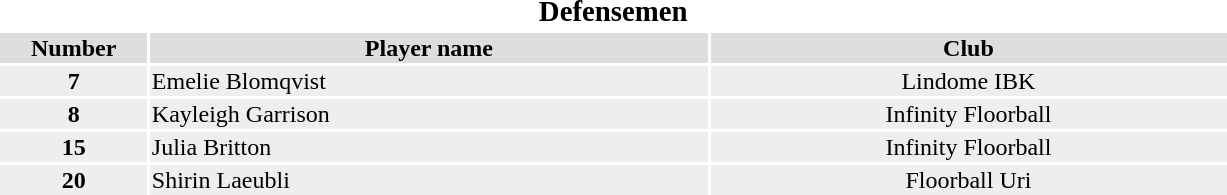<table width=65%>
<tr>
<th colspan="3"><big>Defensemen</big></th>
</tr>
<tr bgcolor="#dddddd">
<th width=7%>Number</th>
<th width=27%>Player name</th>
<th width=25%>Club</th>
</tr>
<tr bgcolor="#eeeeee">
<td align=center><strong>7</strong></td>
<td>Emelie Blomqvist</td>
<td align=center> Lindome IBK</td>
</tr>
<tr bgcolor="#eeeeee">
<td align=center><strong>8</strong></td>
<td>Kayleigh Garrison</td>
<td align=center> Infinity Floorball</td>
</tr>
<tr bgcolor="#eeeeee">
<td align=center><strong>15</strong></td>
<td>Julia Britton</td>
<td align=center> Infinity Floorball</td>
</tr>
<tr bgcolor="#eeeeee">
<td align=center><strong>20</strong></td>
<td>Shirin Laeubli</td>
<td align=center> Floorball Uri</td>
</tr>
</table>
